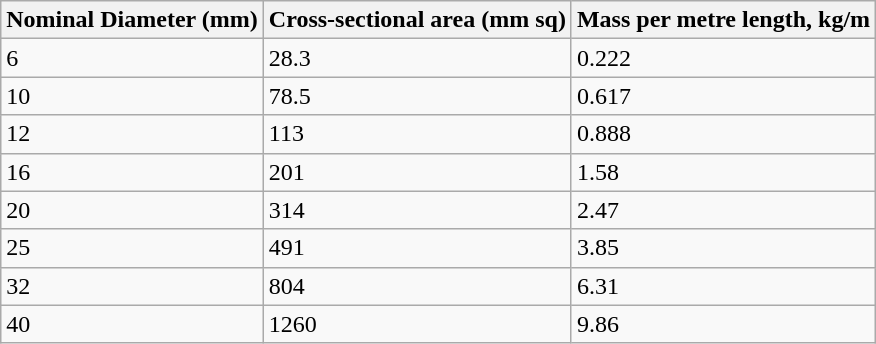<table class="wikitable">
<tr>
<th>Nominal Diameter (mm)</th>
<th>Cross-sectional area (mm sq)</th>
<th>Mass per metre length, kg/m</th>
</tr>
<tr>
<td>6</td>
<td>28.3</td>
<td>0.222</td>
</tr>
<tr>
<td>10</td>
<td>78.5</td>
<td>0.617</td>
</tr>
<tr>
<td>12</td>
<td>113</td>
<td>0.888</td>
</tr>
<tr>
<td>16</td>
<td>201</td>
<td>1.58</td>
</tr>
<tr>
<td>20</td>
<td>314</td>
<td>2.47</td>
</tr>
<tr>
<td>25</td>
<td>491</td>
<td>3.85</td>
</tr>
<tr>
<td>32</td>
<td>804</td>
<td>6.31</td>
</tr>
<tr>
<td>40</td>
<td>1260</td>
<td>9.86</td>
</tr>
</table>
